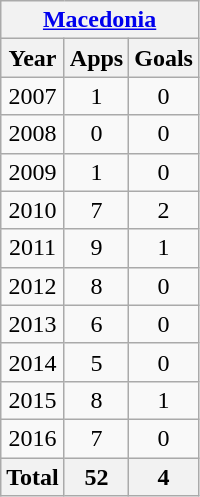<table class="wikitable" style="text-align:center">
<tr>
<th colspan="3"><a href='#'>Macedonia</a></th>
</tr>
<tr>
<th>Year</th>
<th>Apps</th>
<th>Goals</th>
</tr>
<tr>
<td>2007</td>
<td>1</td>
<td>0</td>
</tr>
<tr>
<td>2008</td>
<td>0</td>
<td>0</td>
</tr>
<tr>
<td>2009</td>
<td>1</td>
<td>0</td>
</tr>
<tr>
<td>2010</td>
<td>7</td>
<td>2</td>
</tr>
<tr>
<td>2011</td>
<td>9</td>
<td>1</td>
</tr>
<tr>
<td>2012</td>
<td>8</td>
<td>0</td>
</tr>
<tr>
<td>2013</td>
<td>6</td>
<td>0</td>
</tr>
<tr>
<td>2014</td>
<td>5</td>
<td>0</td>
</tr>
<tr>
<td>2015</td>
<td>8</td>
<td>1</td>
</tr>
<tr>
<td>2016</td>
<td>7</td>
<td>0</td>
</tr>
<tr>
<th>Total</th>
<th>52</th>
<th>4</th>
</tr>
</table>
